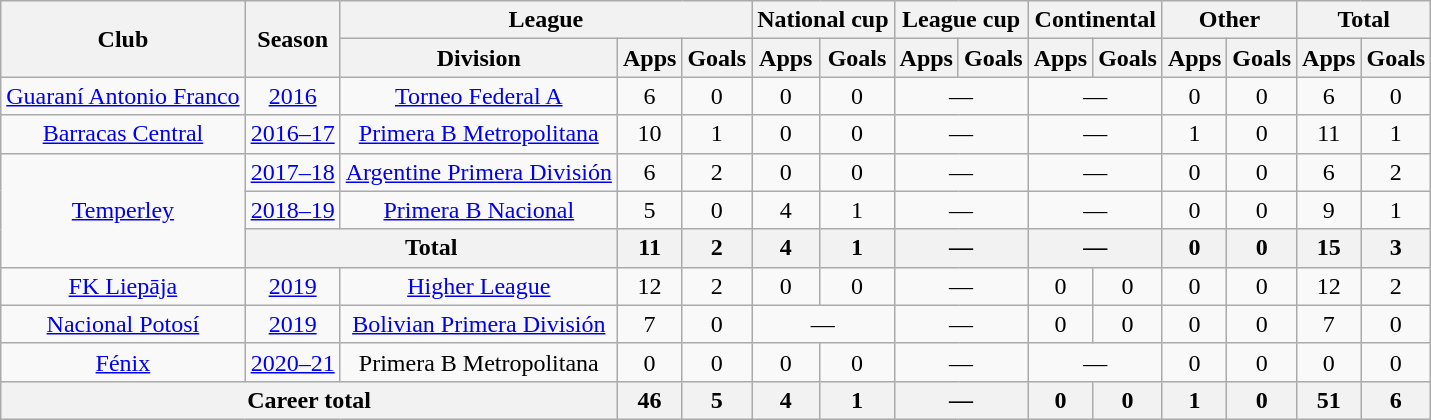<table class="wikitable" style="text-align:center">
<tr>
<th rowspan="2">Club</th>
<th rowspan="2">Season</th>
<th colspan="3">League</th>
<th colspan="2">National cup</th>
<th colspan="2">League cup</th>
<th colspan="2">Continental</th>
<th colspan="2">Other</th>
<th colspan="2">Total</th>
</tr>
<tr>
<th>Division</th>
<th>Apps</th>
<th>Goals</th>
<th>Apps</th>
<th>Goals</th>
<th>Apps</th>
<th>Goals</th>
<th>Apps</th>
<th>Goals</th>
<th>Apps</th>
<th>Goals</th>
<th>Apps</th>
<th>Goals</th>
</tr>
<tr>
<td><a href='#'>Guaraní Antonio Franco</a></td>
<td><a href='#'>2016</a></td>
<td><a href='#'>Torneo Federal A</a></td>
<td>6</td>
<td>0</td>
<td>0</td>
<td>0</td>
<td colspan="2">—</td>
<td colspan="2">—</td>
<td>0</td>
<td>0</td>
<td>6</td>
<td>0</td>
</tr>
<tr>
<td><a href='#'>Barracas Central</a></td>
<td><a href='#'>2016–17</a></td>
<td><a href='#'>Primera B Metropolitana</a></td>
<td>10</td>
<td>1</td>
<td>0</td>
<td>0</td>
<td colspan="2">—</td>
<td colspan="2">—</td>
<td>1</td>
<td>0</td>
<td>11</td>
<td>1</td>
</tr>
<tr>
<td rowspan="3"><a href='#'>Temperley</a></td>
<td><a href='#'>2017–18</a></td>
<td><a href='#'>Argentine Primera División</a></td>
<td>6</td>
<td>2</td>
<td>0</td>
<td>0</td>
<td colspan="2">—</td>
<td colspan="2">—</td>
<td>0</td>
<td>0</td>
<td>6</td>
<td>2</td>
</tr>
<tr>
<td><a href='#'>2018–19</a></td>
<td><a href='#'>Primera B Nacional</a></td>
<td>5</td>
<td>0</td>
<td>4</td>
<td>1</td>
<td colspan="2">—</td>
<td colspan="2">—</td>
<td>0</td>
<td>0</td>
<td>9</td>
<td>1</td>
</tr>
<tr>
<th colspan="2">Total</th>
<th>11</th>
<th>2</th>
<th>4</th>
<th>1</th>
<th colspan="2">—</th>
<th colspan="2">—</th>
<th>0</th>
<th>0</th>
<th>15</th>
<th>3</th>
</tr>
<tr>
<td><a href='#'>FK Liepāja</a></td>
<td><a href='#'>2019</a></td>
<td><a href='#'>Higher League</a></td>
<td>12</td>
<td>2</td>
<td>0</td>
<td>0</td>
<td colspan="2">—</td>
<td>0</td>
<td>0</td>
<td>0</td>
<td>0</td>
<td>12</td>
<td>2</td>
</tr>
<tr>
<td><a href='#'>Nacional Potosí</a></td>
<td><a href='#'>2019</a></td>
<td><a href='#'>Bolivian Primera División</a></td>
<td>7</td>
<td>0</td>
<td colspan="2">—</td>
<td colspan="2">—</td>
<td>0</td>
<td>0</td>
<td>0</td>
<td>0</td>
<td>7</td>
<td>0</td>
</tr>
<tr>
<td><a href='#'>Fénix</a></td>
<td><a href='#'>2020–21</a></td>
<td>Primera B Metropolitana</td>
<td>0</td>
<td>0</td>
<td>0</td>
<td>0</td>
<td colspan="2">—</td>
<td colspan="2">—</td>
<td>0</td>
<td>0</td>
<td>0</td>
<td>0</td>
</tr>
<tr>
<th colspan="3">Career total</th>
<th>46</th>
<th>5</th>
<th>4</th>
<th>1</th>
<th colspan="2">—</th>
<th>0</th>
<th>0</th>
<th>1</th>
<th>0</th>
<th>51</th>
<th>6</th>
</tr>
</table>
